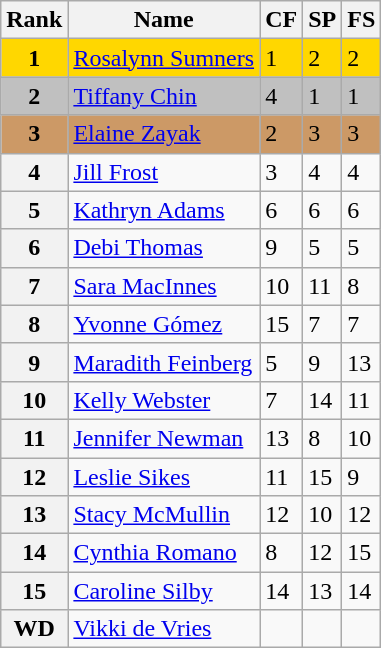<table class="wikitable">
<tr>
<th>Rank</th>
<th>Name</th>
<th>CF</th>
<th>SP</th>
<th>FS</th>
</tr>
<tr bgcolor="gold">
<td align="center"><strong>1</strong></td>
<td><a href='#'>Rosalynn Sumners</a></td>
<td>1</td>
<td>2</td>
<td>2</td>
</tr>
<tr bgcolor="silver">
<td align="center"><strong>2</strong></td>
<td><a href='#'>Tiffany Chin</a></td>
<td>4</td>
<td>1</td>
<td>1</td>
</tr>
<tr bgcolor="cc9966">
<td align="center"><strong>3</strong></td>
<td><a href='#'>Elaine Zayak</a></td>
<td>2</td>
<td>3</td>
<td>3</td>
</tr>
<tr>
<th>4</th>
<td><a href='#'>Jill Frost</a></td>
<td>3</td>
<td>4</td>
<td>4</td>
</tr>
<tr>
<th>5</th>
<td><a href='#'>Kathryn Adams</a></td>
<td>6</td>
<td>6</td>
<td>6</td>
</tr>
<tr>
<th>6</th>
<td><a href='#'>Debi Thomas</a></td>
<td>9</td>
<td>5</td>
<td>5</td>
</tr>
<tr>
<th>7</th>
<td><a href='#'>Sara MacInnes</a></td>
<td>10</td>
<td>11</td>
<td>8</td>
</tr>
<tr>
<th>8</th>
<td><a href='#'>Yvonne Gómez</a></td>
<td>15</td>
<td>7</td>
<td>7</td>
</tr>
<tr>
<th>9</th>
<td><a href='#'>Maradith Feinberg</a></td>
<td>5</td>
<td>9</td>
<td>13</td>
</tr>
<tr>
<th>10</th>
<td><a href='#'>Kelly Webster</a></td>
<td>7</td>
<td>14</td>
<td>11</td>
</tr>
<tr>
<th>11</th>
<td><a href='#'>Jennifer Newman</a></td>
<td>13</td>
<td>8</td>
<td>10</td>
</tr>
<tr>
<th>12</th>
<td><a href='#'>Leslie Sikes</a></td>
<td>11</td>
<td>15</td>
<td>9</td>
</tr>
<tr>
<th>13</th>
<td><a href='#'>Stacy McMullin</a></td>
<td>12</td>
<td>10</td>
<td>12</td>
</tr>
<tr>
<th>14</th>
<td><a href='#'>Cynthia Romano</a></td>
<td>8</td>
<td>12</td>
<td>15</td>
</tr>
<tr>
<th>15</th>
<td><a href='#'>Caroline Silby</a></td>
<td>14</td>
<td>13</td>
<td>14</td>
</tr>
<tr>
<th>WD</th>
<td><a href='#'>Vikki de Vries</a></td>
<td></td>
<td></td>
<td></td>
</tr>
</table>
